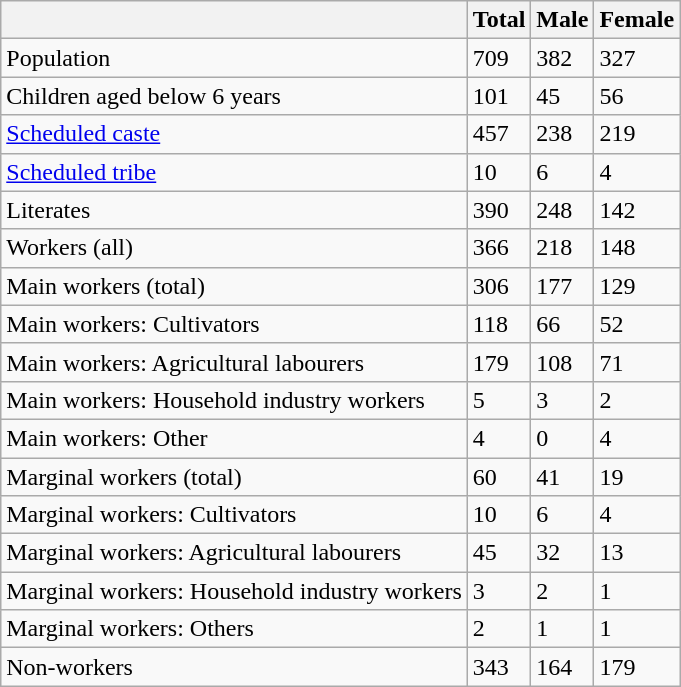<table class="wikitable sortable">
<tr>
<th></th>
<th>Total</th>
<th>Male</th>
<th>Female</th>
</tr>
<tr>
<td>Population</td>
<td>709</td>
<td>382</td>
<td>327</td>
</tr>
<tr>
<td>Children aged below 6 years</td>
<td>101</td>
<td>45</td>
<td>56</td>
</tr>
<tr>
<td><a href='#'>Scheduled caste</a></td>
<td>457</td>
<td>238</td>
<td>219</td>
</tr>
<tr>
<td><a href='#'>Scheduled tribe</a></td>
<td>10</td>
<td>6</td>
<td>4</td>
</tr>
<tr>
<td>Literates</td>
<td>390</td>
<td>248</td>
<td>142</td>
</tr>
<tr>
<td>Workers (all)</td>
<td>366</td>
<td>218</td>
<td>148</td>
</tr>
<tr>
<td>Main workers (total)</td>
<td>306</td>
<td>177</td>
<td>129</td>
</tr>
<tr>
<td>Main workers: Cultivators</td>
<td>118</td>
<td>66</td>
<td>52</td>
</tr>
<tr>
<td>Main workers: Agricultural labourers</td>
<td>179</td>
<td>108</td>
<td>71</td>
</tr>
<tr>
<td>Main workers: Household industry workers</td>
<td>5</td>
<td>3</td>
<td>2</td>
</tr>
<tr>
<td>Main workers: Other</td>
<td>4</td>
<td>0</td>
<td>4</td>
</tr>
<tr>
<td>Marginal workers (total)</td>
<td>60</td>
<td>41</td>
<td>19</td>
</tr>
<tr>
<td>Marginal workers: Cultivators</td>
<td>10</td>
<td>6</td>
<td>4</td>
</tr>
<tr>
<td>Marginal workers: Agricultural labourers</td>
<td>45</td>
<td>32</td>
<td>13</td>
</tr>
<tr>
<td>Marginal workers: Household industry workers</td>
<td>3</td>
<td>2</td>
<td>1</td>
</tr>
<tr>
<td>Marginal workers: Others</td>
<td>2</td>
<td>1</td>
<td>1</td>
</tr>
<tr>
<td>Non-workers</td>
<td>343</td>
<td>164</td>
<td>179</td>
</tr>
</table>
